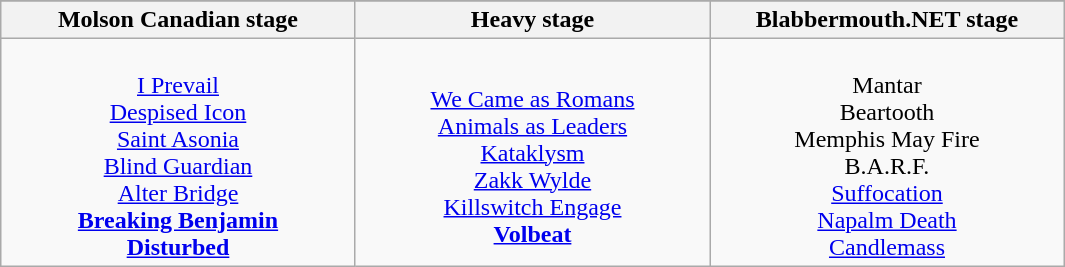<table class="wikitable" style="text-align:center; vertical-align:top; width:710px">
<tr>
</tr>
<tr>
<th>Molson Canadian stage</th>
<th>Heavy stage</th>
<th>Blabbermouth.NET stage</th>
</tr>
<tr>
<td style="width:175px;"><br><a href='#'>I Prevail</a><br>
<a href='#'>Despised Icon</a><br>
<a href='#'>Saint Asonia</a><br>
<a href='#'>Blind Guardian</a><br>
<a href='#'>Alter Bridge</a><br>
<strong><a href='#'>Breaking Benjamin</a></strong><br>
<strong><a href='#'>Disturbed</a></strong></td>
<td style="width:175px;"><br><a href='#'>We Came as Romans</a><br>
<a href='#'>Animals as Leaders</a><br>
<a href='#'>Kataklysm</a><br>
<a href='#'>Zakk Wylde</a><br>
<a href='#'>Killswitch Engage</a><br>
<strong><a href='#'>Volbeat</a></strong></td>
<td style="width:175px;"><br>Mantar<br>
Beartooth<br>
Memphis May Fire<br>
B.A.R.F.<br>
<a href='#'>Suffocation</a><br>
<a href='#'>Napalm Death</a><br>
<a href='#'>Candlemass</a></td>
</tr>
</table>
